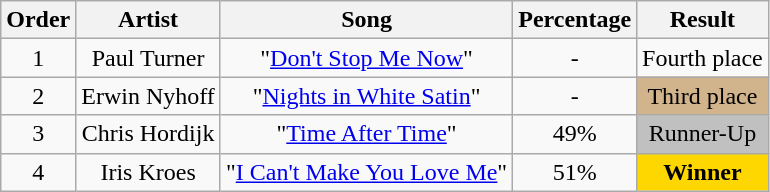<table class="wikitable" style="text-align: center; width: auto;">
<tr>
<th>Order</th>
<th>Artist</th>
<th>Song</th>
<th>Percentage</th>
<th>Result</th>
</tr>
<tr>
<td>1</td>
<td>Paul Turner</td>
<td>"<a href='#'>Don't Stop Me Now</a>"</td>
<td>-</td>
<td>Fourth place</td>
</tr>
<tr>
<td>2</td>
<td>Erwin Nyhoff</td>
<td>"<a href='#'>Nights in White Satin</a>"</td>
<td>-</td>
<td style="background:tan;">Third place</td>
</tr>
<tr>
<td>3</td>
<td>Chris Hordijk</td>
<td>"<a href='#'>Time After Time</a>"</td>
<td>49%</td>
<td style="background:silver;">Runner-Up</td>
</tr>
<tr>
<td>4</td>
<td>Iris Kroes</td>
<td>"<a href='#'>I Can't Make You Love Me</a>"</td>
<td>51%</td>
<td style="background:gold;"><strong>Winner</strong></td>
</tr>
</table>
